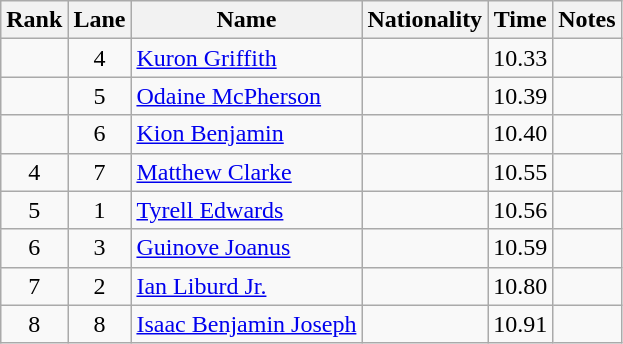<table class="wikitable sortable" style="text-align:center">
<tr>
<th>Rank</th>
<th>Lane</th>
<th>Name</th>
<th>Nationality</th>
<th>Time</th>
<th>Notes</th>
</tr>
<tr>
<td></td>
<td>4</td>
<td align=left><a href='#'>Kuron Griffith</a></td>
<td align=left></td>
<td>10.33</td>
<td></td>
</tr>
<tr>
<td></td>
<td>5</td>
<td align=left><a href='#'>Odaine McPherson</a></td>
<td align=left></td>
<td>10.39</td>
<td></td>
</tr>
<tr>
<td></td>
<td>6</td>
<td align=left><a href='#'>Kion Benjamin</a></td>
<td align=left></td>
<td>10.40</td>
<td></td>
</tr>
<tr>
<td>4</td>
<td>7</td>
<td align=left><a href='#'>Matthew Clarke</a></td>
<td align=left></td>
<td>10.55</td>
<td></td>
</tr>
<tr>
<td>5</td>
<td>1</td>
<td align=left><a href='#'>Tyrell Edwards</a></td>
<td align=left></td>
<td>10.56</td>
<td></td>
</tr>
<tr>
<td>6</td>
<td>3</td>
<td align=left><a href='#'>Guinove Joanus</a></td>
<td align=left></td>
<td>10.59</td>
<td></td>
</tr>
<tr>
<td>7</td>
<td>2</td>
<td align=left><a href='#'>Ian Liburd Jr.</a></td>
<td align=left></td>
<td>10.80</td>
<td></td>
</tr>
<tr>
<td>8</td>
<td>8</td>
<td align=left><a href='#'>Isaac Benjamin Joseph</a></td>
<td align=left></td>
<td>10.91</td>
<td></td>
</tr>
</table>
